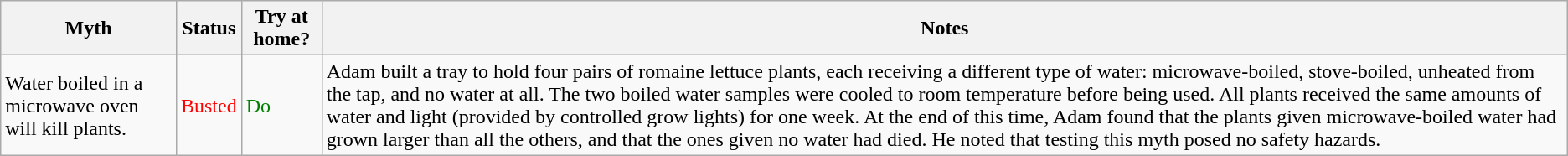<table class="wikitable plainrowheaders">
<tr>
<th scope"col">Myth</th>
<th scope"col">Status</th>
<th scope"col">Try at home?</th>
<th scope"col">Notes</th>
</tr>
<tr>
<td scope"row">Water boiled in a microwave oven will kill plants.</td>
<td style="color:red">Busted</td>
<td style="color:green">Do</td>
<td>Adam built a tray to hold four pairs of romaine lettuce plants, each receiving a different type of water: microwave-boiled, stove-boiled, unheated from the tap, and no water at all. The two boiled water samples were cooled to room temperature before being used. All plants received the same amounts of water and light (provided by controlled grow lights) for one week. At the end of this time, Adam found that the plants given microwave-boiled water had grown larger than all the others, and that the ones given no water had died. He noted that testing this myth posed no safety hazards.</td>
</tr>
</table>
